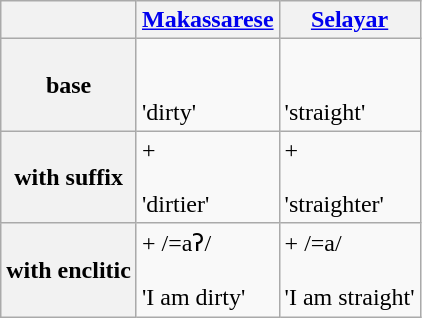<table class="wikitable">
<tr>
<th></th>
<th><a href='#'>Makassarese</a></th>
<th><a href='#'>Selayar</a></th>
</tr>
<tr>
<th>base</th>
<td><br><br>'dirty'</td>
<td><br><br>'straight'</td>
</tr>
<tr>
<th>with suffix</th>
<td> + <br><br>'dirtier'</td>
<td> + <br><br>'straighter'</td>
</tr>
<tr>
<th>with enclitic</th>
<td> + /=aʔ/<br><br>'I am dirty'</td>
<td> + /=a/<br><br>'I am straight'</td>
</tr>
</table>
